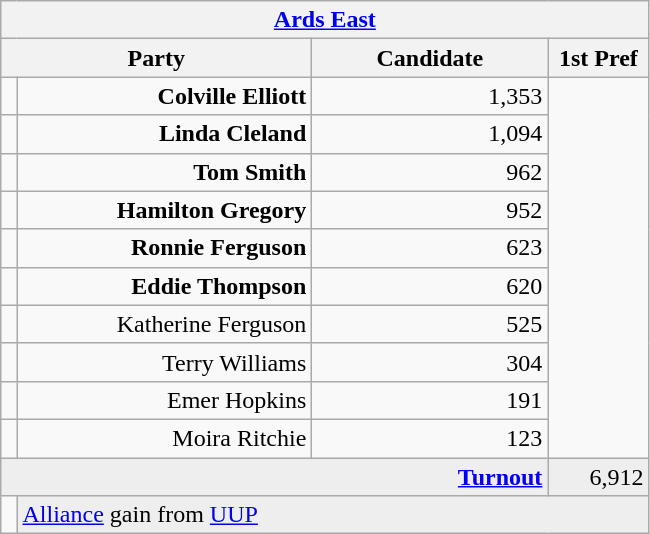<table class="wikitable">
<tr>
<th colspan="4" align="center"><a href='#'>Ards East</a></th>
</tr>
<tr>
<th colspan="2" align="center" width=200>Party</th>
<th width=150>Candidate</th>
<th width=60>1st Pref</th>
</tr>
<tr>
<td></td>
<td align="right"><strong>Colville Elliott</strong></td>
<td align="right">1,353</td>
</tr>
<tr>
<td></td>
<td align="right"><strong>Linda Cleland</strong></td>
<td align="right">1,094</td>
</tr>
<tr>
<td></td>
<td align="right"><strong>Tom Smith</strong></td>
<td align="right">962</td>
</tr>
<tr>
<td></td>
<td align="right"><strong>Hamilton Gregory</strong></td>
<td align="right">952</td>
</tr>
<tr>
<td></td>
<td align="right"><strong>Ronnie Ferguson</strong></td>
<td align="right">623</td>
</tr>
<tr>
<td></td>
<td align="right"><strong>Eddie Thompson</strong></td>
<td align="right">620</td>
</tr>
<tr>
<td></td>
<td align="right">Katherine Ferguson</td>
<td align="right">525</td>
</tr>
<tr>
<td></td>
<td align="right">Terry Williams</td>
<td align="right">304</td>
</tr>
<tr>
<td></td>
<td align="right">Emer Hopkins</td>
<td align="right">191</td>
</tr>
<tr>
<td></td>
<td align="right">Moira Ritchie</td>
<td align="right">123</td>
</tr>
<tr bgcolor="EEEEEE">
<td colspan=3 align="right"><strong><a href='#'>Turnout</a></strong></td>
<td align="right">6,912</td>
</tr>
<tr>
<td bgcolor=></td>
<td colspan=3 bgcolor="EEEEEE"><a href='#'>Alliance</a> gain from <a href='#'>UUP</a></td>
</tr>
</table>
